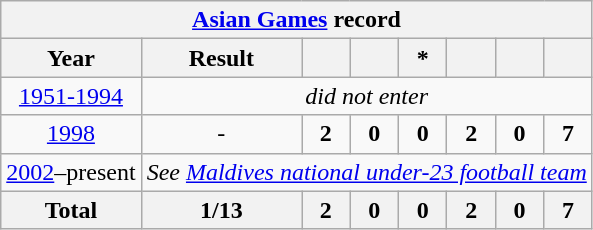<table class="wikitable" style="text-align: center;">
<tr>
<th colspan=9><a href='#'>Asian Games</a> record</th>
</tr>
<tr>
<th>Year</th>
<th>Result</th>
<th></th>
<th></th>
<th>*</th>
<th></th>
<th></th>
<th></th>
</tr>
<tr>
<td><a href='#'>1951-1994</a></td>
<td colspan=7><em>did not enter</em></td>
</tr>
<tr>
<td> <a href='#'>1998</a></td>
<td>-</td>
<td><strong>2</strong></td>
<td><strong>0</strong></td>
<td><strong>0</strong></td>
<td><strong>2</strong></td>
<td><strong>0</strong></td>
<td><strong>7</strong></td>
</tr>
<tr>
<td><a href='#'>2002</a>–present</td>
<td colspan=8><em>See <a href='#'>Maldives national under-23 football team</a></em></td>
</tr>
<tr>
<th><strong>Total</strong></th>
<th><strong>1/13</strong></th>
<th><strong>2</strong></th>
<th><strong>0</strong></th>
<th><strong>0</strong></th>
<th><strong>2</strong></th>
<th><strong>0</strong></th>
<th><strong>7</strong></th>
</tr>
</table>
